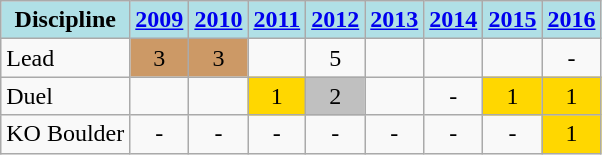<table class="wikitable" style="text-align: center;">
<tr>
<th style="background: #b0e0e6;">Discipline</th>
<th style="background: #b0e0e6;"><a href='#'>2009</a></th>
<th style="background: #b0e0e6;"><a href='#'>2010</a></th>
<th style="background: #b0e0e6;"><a href='#'>2011</a></th>
<th style="background: #b0e0e6;"><a href='#'>2012</a></th>
<th style="background: #b0e0e6;"><a href='#'>2013</a></th>
<th style="background: #b0e0e6;"><a href='#'>2014</a></th>
<th style="background: #b0e0e6;"><a href='#'>2015</a></th>
<th style="background: #b0e0e6;"><a href='#'>2016</a></th>
</tr>
<tr>
<td align="left">Lead</td>
<td style="background: #cc9966;">3</td>
<td style="background: #cc9966;">3</td>
<td></td>
<td>5</td>
<td></td>
<td></td>
<td></td>
<td>-</td>
</tr>
<tr>
<td align="left">Duel</td>
<td></td>
<td></td>
<td style="background: gold;">1</td>
<td style="background: silver;">2</td>
<td></td>
<td>-</td>
<td style="background: gold;">1</td>
<td style="background: gold;">1</td>
</tr>
<tr>
<td align="left">KO Boulder</td>
<td>-</td>
<td>-</td>
<td>-</td>
<td>-</td>
<td>-</td>
<td>-</td>
<td>-</td>
<td style="background: gold;">1</td>
</tr>
</table>
